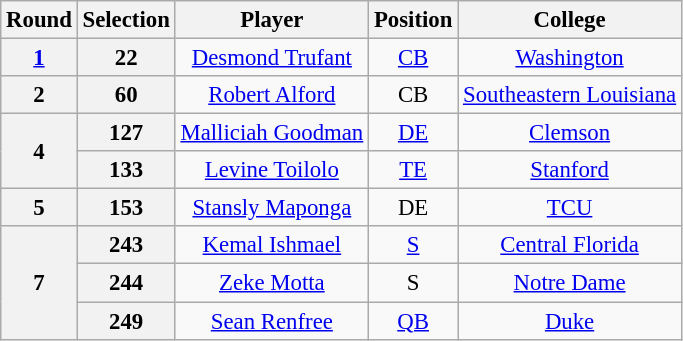<table class="wikitable" style="font-size: 95%; text-align: center;">
<tr>
<th>Round</th>
<th>Selection</th>
<th>Player</th>
<th>Position</th>
<th>College</th>
</tr>
<tr>
<th><a href='#'>1</a></th>
<th>22</th>
<td><a href='#'>Desmond Trufant</a></td>
<td><a href='#'>CB</a></td>
<td><a href='#'>Washington</a></td>
</tr>
<tr>
<th>2</th>
<th>60</th>
<td><a href='#'>Robert Alford</a></td>
<td>CB</td>
<td><a href='#'>Southeastern Louisiana</a></td>
</tr>
<tr>
<th rowspan="2">4</th>
<th>127</th>
<td><a href='#'>Malliciah Goodman</a></td>
<td><a href='#'>DE</a></td>
<td><a href='#'>Clemson</a></td>
</tr>
<tr>
<th>133</th>
<td><a href='#'>Levine Toilolo</a></td>
<td><a href='#'>TE</a></td>
<td><a href='#'>Stanford</a></td>
</tr>
<tr>
<th>5</th>
<th>153</th>
<td><a href='#'>Stansly Maponga</a></td>
<td>DE</td>
<td><a href='#'>TCU</a></td>
</tr>
<tr>
<th rowspan="3">7</th>
<th>243</th>
<td><a href='#'>Kemal Ishmael</a></td>
<td><a href='#'>S</a></td>
<td><a href='#'>Central Florida</a></td>
</tr>
<tr>
<th>244</th>
<td><a href='#'>Zeke Motta</a></td>
<td>S</td>
<td><a href='#'>Notre Dame</a></td>
</tr>
<tr>
<th>249</th>
<td><a href='#'>Sean Renfree</a></td>
<td><a href='#'>QB</a></td>
<td><a href='#'>Duke</a></td>
</tr>
</table>
